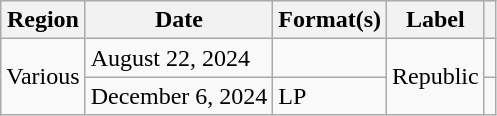<table class="wikitable plainrowheaders">
<tr>
<th scope="col">Region</th>
<th scope="col">Date</th>
<th scope="col">Format(s)</th>
<th scope="col">Label</th>
<th scope="col"></th>
</tr>
<tr>
<td rowspan="2" scope="row">Various</td>
<td>August 22, 2024</td>
<td></td>
<td rowspan="2">Republic</td>
<td align="center"></td>
</tr>
<tr>
<td>December 6, 2024</td>
<td>LP</td>
<td align="center"></td>
</tr>
</table>
